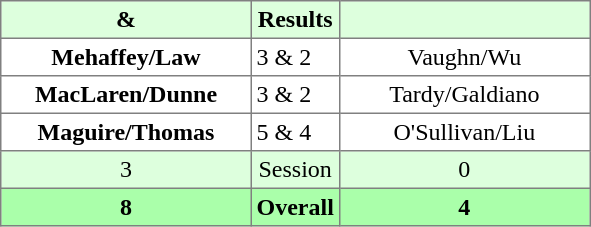<table border="1" cellpadding="3" style="border-collapse: collapse; text-align:center;">
<tr style="background:#ddffdd;">
<th width=160> & </th>
<th>Results</th>
<th width=160></th>
</tr>
<tr>
<td><strong>Mehaffey/Law</strong></td>
<td align=left> 3 & 2</td>
<td>Vaughn/Wu</td>
</tr>
<tr>
<td><strong>MacLaren/Dunne</strong></td>
<td align=left> 3 & 2</td>
<td>Tardy/Galdiano</td>
</tr>
<tr>
<td><strong>Maguire/Thomas</strong></td>
<td align=left> 5 & 4</td>
<td>O'Sullivan/Liu</td>
</tr>
<tr style="background:#ddffdd;">
<td>3</td>
<td>Session</td>
<td>0</td>
</tr>
<tr style="background:#aaffaa;">
<th>8</th>
<th>Overall</th>
<th>4</th>
</tr>
</table>
